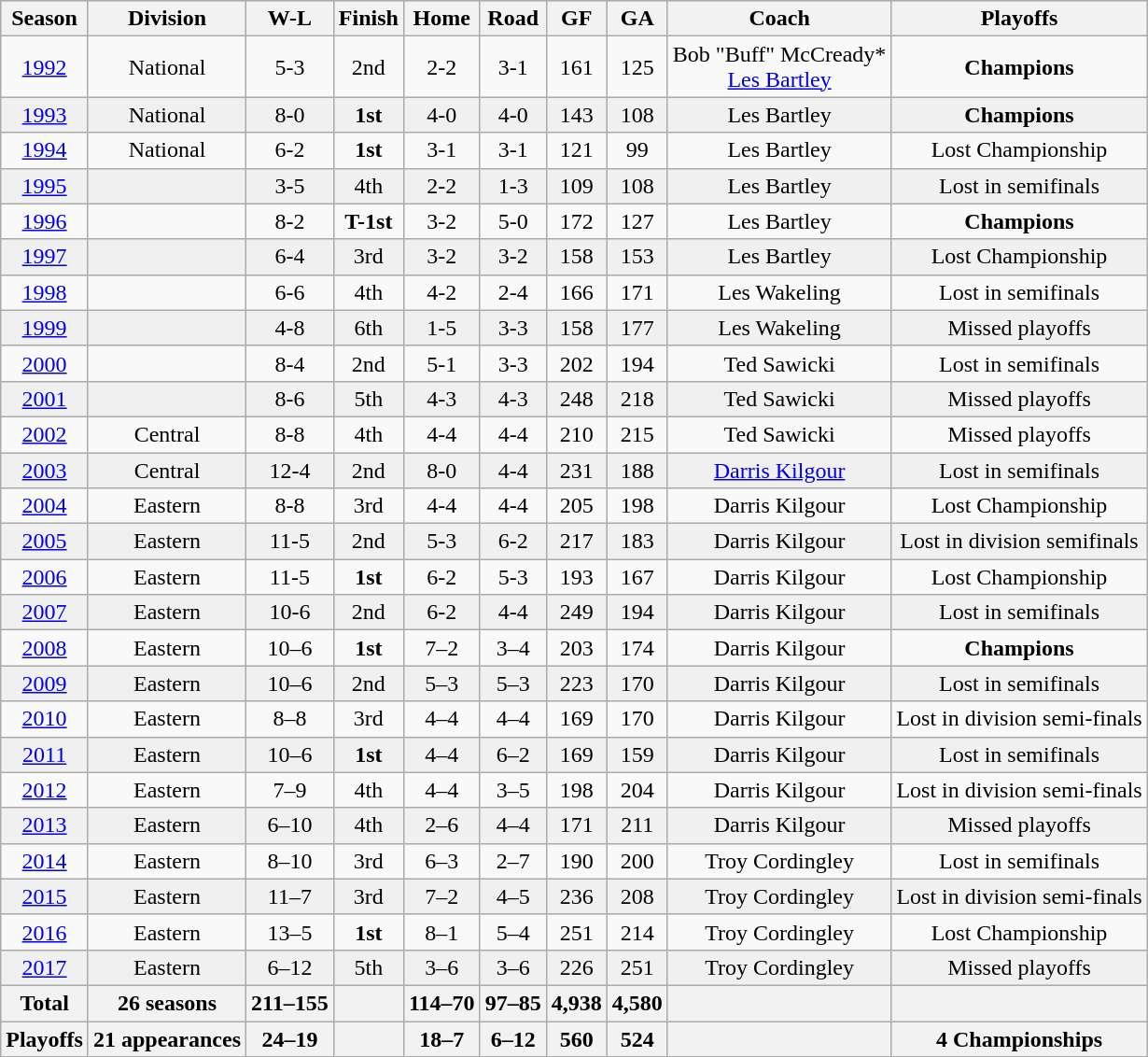<table class="wikitable">
<tr align="center" bgcolor="#e0e0e0">
<th>Season</th>
<th>Division</th>
<th>W-L</th>
<th>Finish</th>
<th>Home</th>
<th>Road</th>
<th>GF</th>
<th>GA</th>
<th>Coach</th>
<th>Playoffs</th>
</tr>
<tr align="center">
<td><a href='#'>1992</a></td>
<td>National</td>
<td>5-3</td>
<td>2nd</td>
<td>2-2</td>
<td>3-1</td>
<td>161</td>
<td>125</td>
<td>Bob "Buff" McCready*<br><a href='#'>Les Bartley</a></td>
<td><strong>Champions</strong></td>
</tr>
<tr align="center" bgcolor="#f0f0f0">
<td><a href='#'>1993</a></td>
<td>National</td>
<td>8-0</td>
<td><strong>1st</strong></td>
<td>4-0</td>
<td>4-0</td>
<td>143</td>
<td>108</td>
<td>Les Bartley</td>
<td><strong>Champions</strong></td>
</tr>
<tr align="center">
<td><a href='#'>1994</a></td>
<td>National</td>
<td>6-2</td>
<td><strong>1st</strong></td>
<td>3-1</td>
<td>3-1</td>
<td>121</td>
<td>99</td>
<td>Les Bartley</td>
<td>Lost Championship</td>
</tr>
<tr align="center" bgcolor="#f0f0f0">
<td><a href='#'>1995</a></td>
<td> </td>
<td>3-5</td>
<td>4th</td>
<td>2-2</td>
<td>1-3</td>
<td>109</td>
<td>108</td>
<td>Les Bartley</td>
<td>Lost in semifinals</td>
</tr>
<tr align="center">
<td><a href='#'>1996</a></td>
<td> </td>
<td>8-2</td>
<td><strong>T-1st</strong></td>
<td>3-2</td>
<td>5-0</td>
<td>172</td>
<td>127</td>
<td>Les Bartley</td>
<td><strong>Champions</strong></td>
</tr>
<tr align="center" bgcolor="#f0f0f0">
<td><a href='#'>1997</a></td>
<td> </td>
<td>6-4</td>
<td>3rd</td>
<td>3-2</td>
<td>3-2</td>
<td>158</td>
<td>153</td>
<td>Les Bartley</td>
<td>Lost Championship</td>
</tr>
<tr align="center">
<td><a href='#'>1998</a></td>
<td> </td>
<td>6-6</td>
<td>4th</td>
<td>4-2</td>
<td>2-4</td>
<td>166</td>
<td>171</td>
<td>Les Wakeling</td>
<td>Lost in semifinals</td>
</tr>
<tr align="center" bgcolor="#f0f0f0">
<td><a href='#'>1999</a></td>
<td> </td>
<td>4-8</td>
<td>6th</td>
<td>1-5</td>
<td>3-3</td>
<td>158</td>
<td>177</td>
<td>Les Wakeling</td>
<td>Missed playoffs</td>
</tr>
<tr align="center">
<td><a href='#'>2000</a></td>
<td> </td>
<td>8-4</td>
<td>2nd</td>
<td>5-1</td>
<td>3-3</td>
<td>202</td>
<td>194</td>
<td>Ted Sawicki</td>
<td>Lost in semifinals</td>
</tr>
<tr align="center" bgcolor="#f0f0f0">
<td><a href='#'>2001</a></td>
<td> </td>
<td>8-6</td>
<td>5th</td>
<td>4-3</td>
<td>4-3</td>
<td>248</td>
<td>218</td>
<td>Ted Sawicki</td>
<td>Missed playoffs</td>
</tr>
<tr align="center">
<td><a href='#'>2002</a></td>
<td>Central</td>
<td>8-8</td>
<td>4th</td>
<td>4-4</td>
<td>4-4</td>
<td>210</td>
<td>215</td>
<td>Ted Sawicki</td>
<td>Missed playoffs</td>
</tr>
<tr align="center" bgcolor="#f0f0f0">
<td><a href='#'>2003</a></td>
<td>Central</td>
<td>12-4</td>
<td>2nd</td>
<td>8-0</td>
<td>4-4</td>
<td>231</td>
<td>188</td>
<td><a href='#'>Darris Kilgour</a></td>
<td>Lost in semifinals</td>
</tr>
<tr align="center">
<td><a href='#'>2004</a></td>
<td>Eastern</td>
<td>8-8</td>
<td>3rd</td>
<td>4-4</td>
<td>4-4</td>
<td>205</td>
<td>198</td>
<td>Darris Kilgour</td>
<td>Lost Championship</td>
</tr>
<tr align="center" bgcolor="#f0f0f0">
<td><a href='#'>2005</a></td>
<td>Eastern</td>
<td>11-5</td>
<td>2nd</td>
<td>5-3</td>
<td>6-2</td>
<td>217</td>
<td>183</td>
<td>Darris Kilgour</td>
<td>Lost in division semifinals</td>
</tr>
<tr align="center">
<td><a href='#'>2006</a></td>
<td>Eastern</td>
<td>11-5</td>
<td><strong>1st</strong></td>
<td>6-2</td>
<td>5-3</td>
<td>193</td>
<td>167</td>
<td>Darris Kilgour</td>
<td>Lost Championship</td>
</tr>
<tr align="center" bgcolor="#f0f0f0">
<td><a href='#'>2007</a></td>
<td>Eastern</td>
<td>10-6</td>
<td>2nd</td>
<td>6-2</td>
<td>4-4</td>
<td>249</td>
<td>194</td>
<td>Darris Kilgour</td>
<td>Lost in semifinals</td>
</tr>
<tr align="center">
<td><a href='#'>2008</a></td>
<td>Eastern</td>
<td>10–6</td>
<td><strong>1st</strong></td>
<td>7–2</td>
<td>3–4</td>
<td>203</td>
<td>174</td>
<td>Darris Kilgour</td>
<td><strong>Champions</strong></td>
</tr>
<tr align="center" bgcolor="#f0f0f0">
<td><a href='#'>2009</a></td>
<td>Eastern</td>
<td>10–6</td>
<td>2nd</td>
<td>5–3</td>
<td>5–3</td>
<td>223</td>
<td>170</td>
<td>Darris Kilgour</td>
<td>Lost in semifinals</td>
</tr>
<tr align="center">
<td><a href='#'>2010</a></td>
<td>Eastern</td>
<td>8–8</td>
<td>3rd</td>
<td>4–4</td>
<td>4–4</td>
<td>169</td>
<td>170</td>
<td>Darris Kilgour</td>
<td>Lost in division semi-finals</td>
</tr>
<tr align="center" bgcolor="#f0f0f0">
<td><a href='#'>2011</a></td>
<td>Eastern</td>
<td>10–6</td>
<td><strong>1st</strong></td>
<td>4–4</td>
<td>6–2</td>
<td>169</td>
<td>159</td>
<td>Darris Kilgour</td>
<td>Lost in semifinals</td>
</tr>
<tr align="center">
<td><a href='#'>2012</a></td>
<td>Eastern</td>
<td>7–9</td>
<td>4th</td>
<td>4–4</td>
<td>3–5</td>
<td>198</td>
<td>204</td>
<td>Darris Kilgour</td>
<td>Lost in division semi-finals</td>
</tr>
<tr align="center" bgcolor="#f0f0f0">
<td><a href='#'>2013</a></td>
<td>Eastern</td>
<td>6–10</td>
<td>4th</td>
<td>2–6</td>
<td>4–4</td>
<td>171</td>
<td>211</td>
<td>Darris Kilgour</td>
<td>Missed playoffs</td>
</tr>
<tr align="center">
<td><a href='#'>2014</a></td>
<td>Eastern</td>
<td>8–10</td>
<td>3rd</td>
<td>6–3</td>
<td>2–7</td>
<td>190</td>
<td>200</td>
<td>Troy Cordingley</td>
<td>Lost in semifinals</td>
</tr>
<tr align="center" bgcolor="#f0f0f0">
<td><a href='#'>2015</a></td>
<td>Eastern</td>
<td>11–7</td>
<td>3rd</td>
<td>7–2</td>
<td>4–5</td>
<td>236</td>
<td>208</td>
<td>Troy Cordingley</td>
<td>Lost in division semi-finals</td>
</tr>
<tr align="center">
<td><a href='#'>2016</a></td>
<td>Eastern</td>
<td>13–5</td>
<td><strong>1st</strong></td>
<td>8–1</td>
<td>5–4</td>
<td>251</td>
<td>214</td>
<td>Troy Cordingley</td>
<td>Lost Championship</td>
</tr>
<tr align="center" bgcolor="#f0f0f0">
<td><a href='#'>2017</a></td>
<td>Eastern</td>
<td>6–12</td>
<td>5th</td>
<td>3–6</td>
<td>3–6</td>
<td>226</td>
<td>251</td>
<td>Troy Cordingley</td>
<td>Missed playoffs</td>
</tr>
<tr align="center" bgcolor="#e0e0e0">
<th>Total</th>
<th>26 seasons</th>
<th>211–155</th>
<th> </th>
<th>114–70</th>
<th>97–85</th>
<th>4,938</th>
<th>4,580</th>
<th> </th>
<th></th>
</tr>
<tr align="center">
<th>Playoffs</th>
<th>21 appearances</th>
<th>24–19</th>
<th> </th>
<th>18–7</th>
<th>6–12</th>
<th>560</th>
<th>524</th>
<th> </th>
<th>4 Championships</th>
</tr>
</table>
